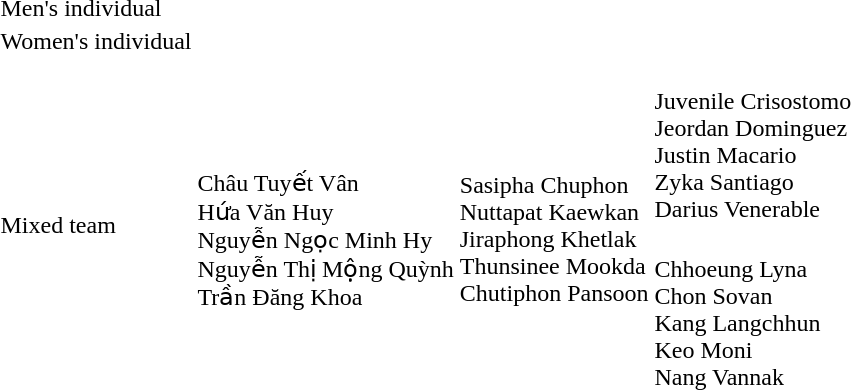<table>
<tr>
<td>Men's individual</td>
<td></td>
<td></td>
<td></td>
</tr>
<tr>
<td>Women's individual</td>
<td></td>
<td></td>
<td></td>
</tr>
<tr>
<td rowspan=2>Mixed team</td>
<td rowspan=2 nowrap><br>Châu Tuyết Vân<br>Hứa Văn Huy<br>Nguyễn Ngọc Minh Hy<br>Nguyễn Thị Mộng Quỳnh<br>Trần Đăng Khoa</td>
<td rowspan=2 nowrap><br>Sasipha Chuphon<br>Nuttapat Kaewkan<br>Jiraphong Khetlak<br>Thunsinee Mookda<br>Chutiphon Pansoon</td>
<td nowrap><br>Juvenile Crisostomo<br>Jeordan Dominguez<br>Justin Macario<br>Zyka Santiago<br>Darius Venerable</td>
</tr>
<tr>
<td><br>Chhoeung Lyna<br>Chon Sovan<br>Kang Langchhun<br>Keo Moni<br>Nang Vannak</td>
</tr>
</table>
